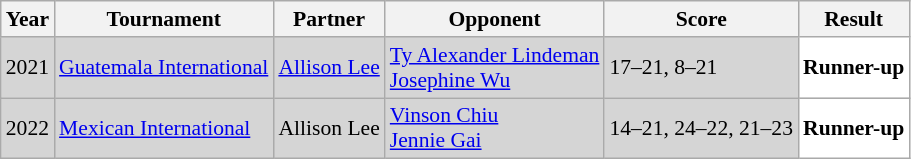<table class="sortable wikitable" style="font-size: 90%;">
<tr>
<th>Year</th>
<th>Tournament</th>
<th>Partner</th>
<th>Opponent</th>
<th>Score</th>
<th>Result</th>
</tr>
<tr style="background:#D5D5D5">
<td align="center">2021</td>
<td align="left"><a href='#'>Guatemala International</a></td>
<td align="left"> <a href='#'>Allison Lee</a></td>
<td align="left"> <a href='#'>Ty Alexander Lindeman</a><br> <a href='#'>Josephine Wu</a></td>
<td align="left">17–21, 8–21</td>
<td style="text-align:left; background:white"> <strong>Runner-up</strong></td>
</tr>
<tr style="background:#D5D5D5">
<td align="center">2022</td>
<td align="left"><a href='#'>Mexican International</a></td>
<td align="left"> Allison Lee</td>
<td align="left"> <a href='#'>Vinson Chiu</a><br> <a href='#'>Jennie Gai</a></td>
<td align="left">14–21, 24–22, 21–23</td>
<td style="text-align:left; background:white"> <strong>Runner-up</strong></td>
</tr>
</table>
